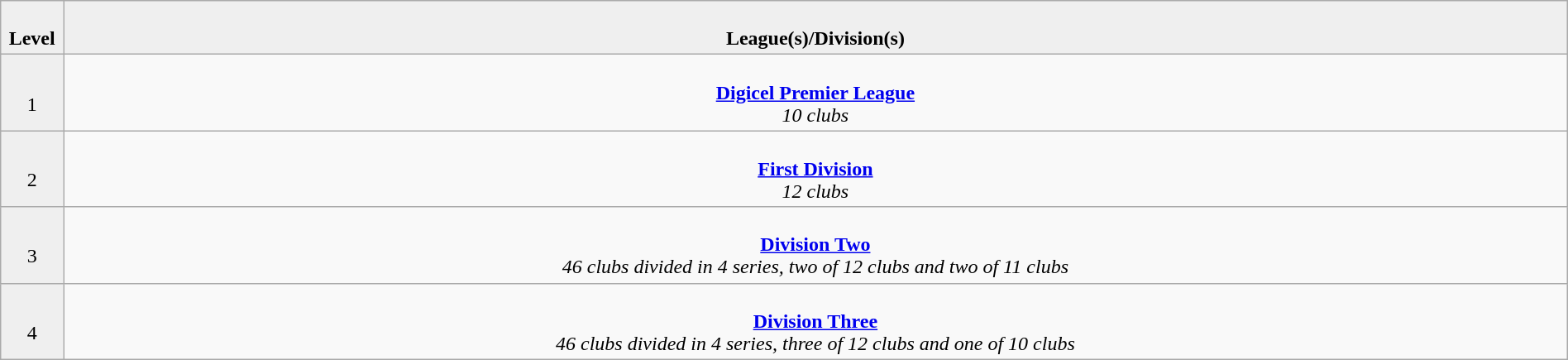<table class="wikitable" style="text-align:center; width:100%;">
<tr style="background:#efefef;">
<td style="width:4%; text-align:center;"><br><strong>Level</strong></td>
<td colspan="12"  style="width:96%; text-align:center;"><br><strong>League(s)/Division(s)</strong></td>
</tr>
<tr>
<td style="text-align:center; width:4%; background:#efefef;"><br>1</td>
<td colspan="12"  style="width:96%; text-align:center;"><br><strong><a href='#'>Digicel Premier League</a></strong><br>
<em>10 clubs</em><br></td>
</tr>
<tr>
<td style="text-align:center; width:4%; background:#efefef;"><br>2</td>
<td colspan="12"  style="width:96%; text-align:center;"><br><strong><a href='#'>First Division</a></strong><br>
<em>12 clubs</em><br></td>
</tr>
<tr>
<td style="text-align:center; width:4%; background:#efefef;"><br>3</td>
<td colspan="12"  style="width:96%; text-align:center;"><br><strong><a href='#'>Division Two</a></strong><br>
<em>46 clubs divided in 4 series, two of 12 clubs and two of 11 clubs</em><br></td>
</tr>
<tr>
<td style="text-align:center; width:4%; background:#efefef;"><br>4</td>
<td colspan="12"  style="width:96%; text-align:center;"><br><strong><a href='#'>Division Three</a></strong><br>
<em>46 clubs divided in 4 series, three of 12 clubs and one of 10 clubs</em><br></td>
</tr>
</table>
